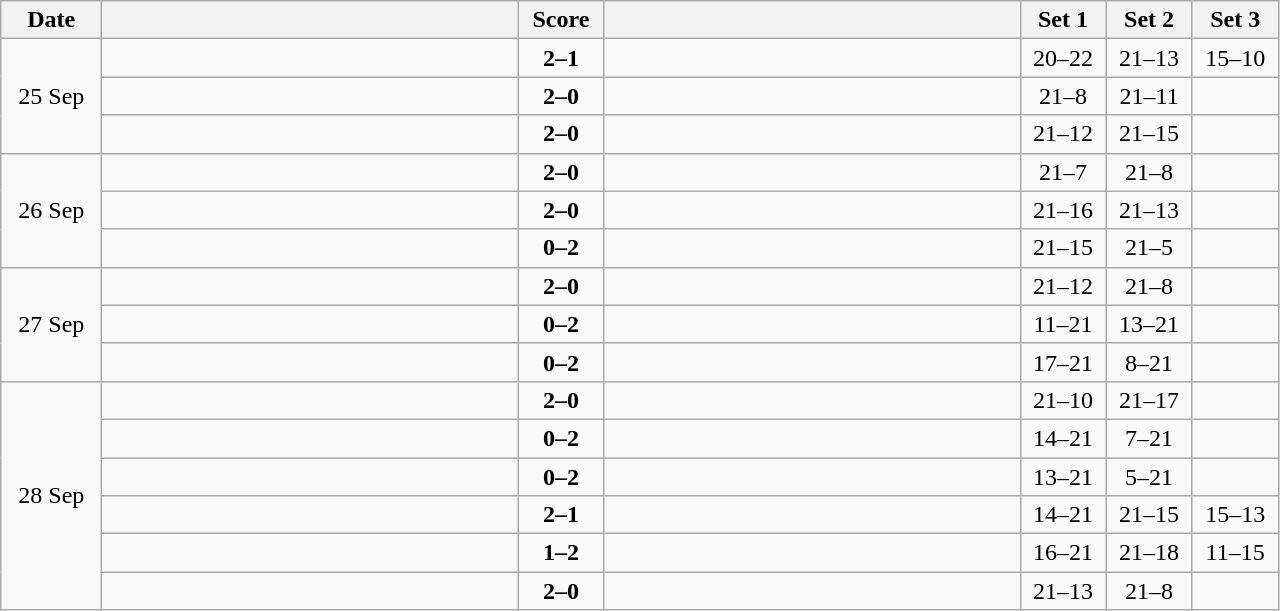<table class="wikitable" style="text-align: center;">
<tr>
<th width="60">Date</th>
<th align="right" width="270"></th>
<th width="50">Score</th>
<th align="left" width="270"></th>
<th width="50">Set 1</th>
<th width="50">Set 2</th>
<th width="50">Set 3</th>
</tr>
<tr>
<td rowspan=3>25 Sep</td>
<td align=left><strong></strong></td>
<td align=center><strong>2–1</strong></td>
<td align=left></td>
<td>20–22</td>
<td>21–13</td>
<td>15–10</td>
</tr>
<tr>
<td align=left><strong></strong></td>
<td align=center><strong>2–0</strong></td>
<td align=left></td>
<td>21–8</td>
<td>21–11</td>
<td></td>
</tr>
<tr>
<td align=left><strong></strong></td>
<td align=center><strong>2–0</strong></td>
<td align=left></td>
<td>21–12</td>
<td>21–15</td>
<td></td>
</tr>
<tr>
<td rowspan=3>26 Sep</td>
<td align=left><strong></strong></td>
<td align=center><strong>2–0</strong></td>
<td align=left></td>
<td>21–7</td>
<td>21–8</td>
<td></td>
</tr>
<tr>
<td align=left><strong></strong></td>
<td align=center><strong>2–0</strong></td>
<td align=left></td>
<td>21–16</td>
<td>21–13</td>
<td></td>
</tr>
<tr>
<td align=left><strong></strong></td>
<td align=center><strong>0–2</strong></td>
<td align=left></td>
<td>21–15</td>
<td>21–5</td>
<td></td>
</tr>
<tr>
<td rowspan=3>27 Sep</td>
<td align=left><strong></strong></td>
<td align=center><strong>2–0</strong></td>
<td align=left></td>
<td>21–12</td>
<td>21–8</td>
<td></td>
</tr>
<tr>
<td align=left></td>
<td align=center><strong>0–2</strong></td>
<td align=left><strong></strong></td>
<td>11–21</td>
<td>13–21</td>
<td></td>
</tr>
<tr>
<td align=left></td>
<td align=center><strong>0–2</strong></td>
<td align=left><strong></strong></td>
<td>17–21</td>
<td>8–21</td>
<td></td>
</tr>
<tr>
<td rowspan=6>28 Sep</td>
<td align=left><strong></strong></td>
<td align=center><strong>2–0</strong></td>
<td align=left></td>
<td>21–10</td>
<td>21–17</td>
<td></td>
</tr>
<tr>
<td align=left></td>
<td align=center><strong>0–2</strong></td>
<td align=left><strong></strong></td>
<td>14–21</td>
<td>7–21</td>
<td></td>
</tr>
<tr>
<td align=left></td>
<td align=center><strong>0–2</strong></td>
<td align=left><strong></strong></td>
<td>13–21</td>
<td>5–21</td>
<td></td>
</tr>
<tr>
<td align=left><strong></strong></td>
<td align=center><strong>2–1</strong></td>
<td align=left></td>
<td>14–21</td>
<td>21–15</td>
<td>15–13</td>
</tr>
<tr>
<td align=left></td>
<td align=center><strong>1–2</strong></td>
<td align=left><strong></strong></td>
<td>16–21</td>
<td>21–18</td>
<td>11–15</td>
</tr>
<tr>
<td align=left><strong></strong></td>
<td align=center><strong>2–0</strong></td>
<td align=left></td>
<td>21–13</td>
<td>21–8</td>
<td></td>
</tr>
</table>
